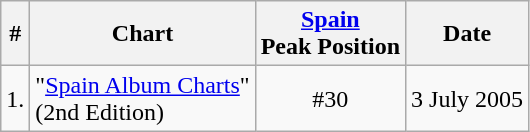<table class="wikitable">
<tr>
<th>#</th>
<th>Chart</th>
<th><a href='#'>Spain</a><br>Peak Position</th>
<th>Date</th>
</tr>
<tr>
<td>1.</td>
<td>"<a href='#'>Spain Album Charts</a>"<br>(2nd Edition)</td>
<td style="text-align:center;">#30</td>
<td>3 July 2005</td>
</tr>
</table>
